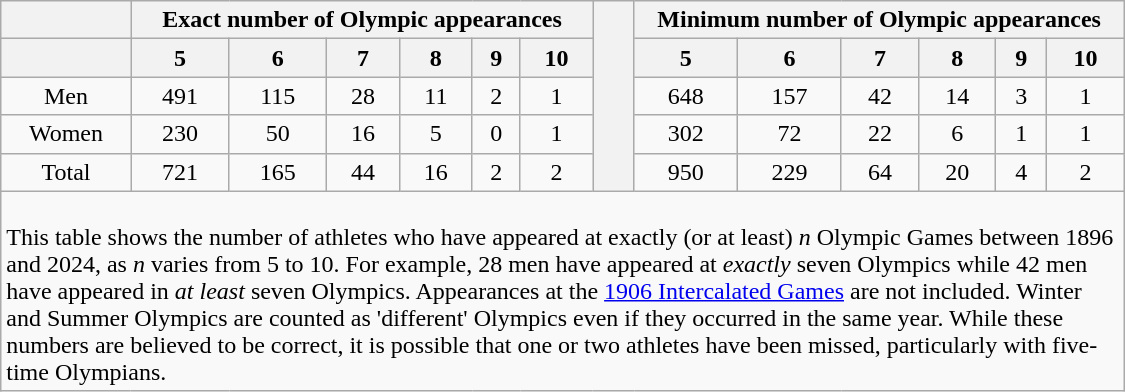<table width="750" class="wikitable" border="1">
<tr>
<th></th>
<th colspan="6">Exact number of Olympic appearances</th>
<th rowspan=5 width="20"></th>
<th colspan="6">Minimum number of Olympic appearances</th>
</tr>
<tr>
<th></th>
<th>5</th>
<th>6</th>
<th>7</th>
<th>8</th>
<th>9</th>
<th>10</th>
<th>5</th>
<th>6</th>
<th>7</th>
<th>8</th>
<th>9</th>
<th>10</th>
</tr>
<tr align=center>
<td>Men</td>
<td>491</td>
<td>115</td>
<td>28</td>
<td>11</td>
<td>2</td>
<td>1</td>
<td>648</td>
<td>157</td>
<td>42</td>
<td>14</td>
<td>3</td>
<td>1</td>
</tr>
<tr align=center>
<td>Women</td>
<td>230</td>
<td>50</td>
<td>16</td>
<td>5</td>
<td>0</td>
<td>1</td>
<td>302</td>
<td>72</td>
<td>22</td>
<td>6</td>
<td>1</td>
<td>1</td>
</tr>
<tr align=center>
<td>Total</td>
<td>721</td>
<td>165</td>
<td>44</td>
<td>16</td>
<td>2</td>
<td>2</td>
<td>950</td>
<td>229</td>
<td>64</td>
<td>20</td>
<td>4</td>
<td>2</td>
</tr>
<tr align=left>
<td colspan="14"><br>This table shows the number of athletes who have appeared at exactly (or at least) <em>n</em> Olympic Games between 1896 and 2024, as <em>n</em> varies from 5 to 10. For example, 28 men have appeared at <em>exactly</em> seven Olympics while 42 men have appeared in <em>at least</em> seven Olympics. Appearances at the <a href='#'>1906 Intercalated Games</a> are not included. Winter and Summer Olympics are counted as 'different' Olympics even if they occurred in the same year. While these numbers are believed to be correct, it is possible that one or two athletes have been missed, particularly with five-time Olympians.</td>
</tr>
</table>
